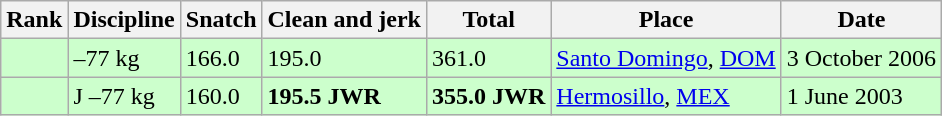<table class=wikitable>
<tr>
<th>Rank</th>
<th>Discipline</th>
<th>Snatch</th>
<th>Clean and jerk</th>
<th>Total</th>
<th>Place</th>
<th>Date</th>
</tr>
<tr bgcolor=#CCFFCC>
<td></td>
<td>–77 kg</td>
<td>166.0</td>
<td>195.0</td>
<td>361.0</td>
<td><a href='#'>Santo Domingo</a>, <a href='#'>DOM</a></td>
<td>3 October 2006</td>
</tr>
<tr bgcolor=#CCFFCC>
<td></td>
<td>J –77 kg</td>
<td>160.0</td>
<td><strong>195.5 JWR</strong></td>
<td><strong>355.0 JWR</strong></td>
<td><a href='#'>Hermosillo</a>, <a href='#'>MEX</a></td>
<td>1 June 2003</td>
</tr>
</table>
